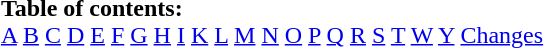<table border="0" id="toc" style="margin: 0 auto;" align=center>
<tr>
<td><strong>Table of contents:</strong><br><a href='#'>A</a> <a href='#'>B</a> <a href='#'>C</a> <a href='#'>D</a> <a href='#'>E</a> <a href='#'>F</a> <a href='#'>G</a> <a href='#'>H</a> <a href='#'>I</a> <a href='#'>K</a> <a href='#'>L</a> <a href='#'>M</a> <a href='#'>N</a> <a href='#'>O</a> <a href='#'>P</a> <a href='#'>Q</a> <a href='#'>R</a> <a href='#'>S</a> <a href='#'>T</a> <a href='#'>W</a> <a href='#'>Y</a> <a href='#'>Changes</a></td>
</tr>
</table>
